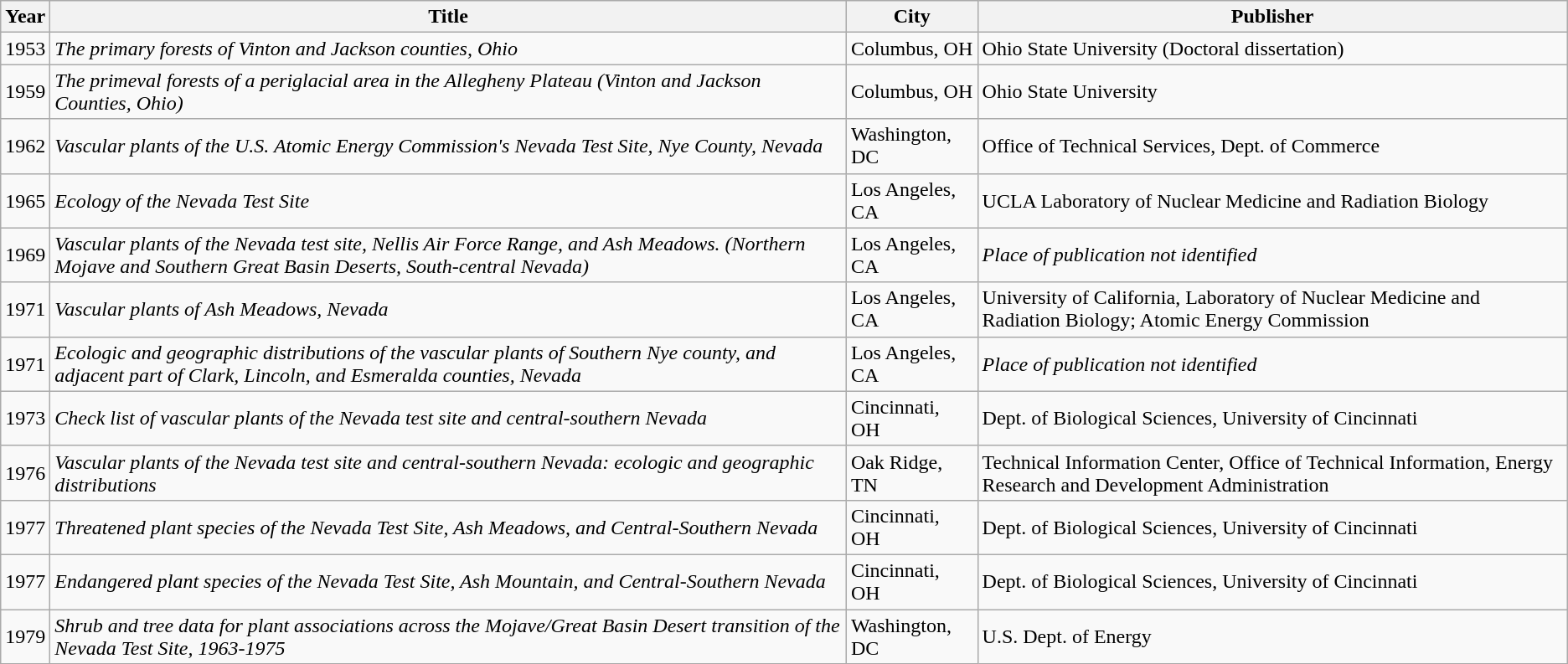<table class="wikitable sortable">
<tr>
<th scope="col" style="text-align: center">Year</th>
<th scope="col">Title</th>
<th scope="col">City</th>
<th scope="col">Publisher</th>
</tr>
<tr>
<td>1953</td>
<td><em>The primary forests of Vinton and Jackson counties, Ohio</em></td>
<td>Columbus, OH</td>
<td>Ohio State University (Doctoral dissertation)</td>
</tr>
<tr>
<td>1959</td>
<td><em>The primeval forests of a periglacial area in the Allegheny Plateau (Vinton and Jackson Counties, Ohio)</em></td>
<td>Columbus, OH</td>
<td>Ohio State University</td>
</tr>
<tr>
<td>1962</td>
<td><em>Vascular plants of the U.S. Atomic Energy Commission's Nevada Test Site, Nye County, Nevada</em></td>
<td>Washington, DC</td>
<td>Office of Technical Services, Dept. of Commerce</td>
</tr>
<tr>
<td>1965</td>
<td><em>Ecology of the Nevada Test Site</em></td>
<td>Los Angeles, CA</td>
<td>UCLA Laboratory of Nuclear Medicine and Radiation Biology</td>
</tr>
<tr>
<td>1969</td>
<td><em>Vascular plants of the Nevada test site, Nellis Air Force Range, and Ash Meadows. (Northern Mojave and Southern Great Basin Deserts, South-central Nevada)</em></td>
<td>Los Angeles, CA</td>
<td><em>Place of publication not identified</em></td>
</tr>
<tr>
<td>1971</td>
<td><em>Vascular plants of Ash Meadows, Nevada</em></td>
<td>Los Angeles, CA</td>
<td>University of California, Laboratory of Nuclear Medicine and Radiation Biology; Atomic Energy Commission</td>
</tr>
<tr>
<td>1971</td>
<td><em>Ecologic and geographic distributions of the vascular plants of Southern Nye county, and adjacent part of Clark, Lincoln, and Esmeralda counties, Nevada</em></td>
<td>Los Angeles, CA</td>
<td><em>Place of publication not identified</em></td>
</tr>
<tr>
<td>1973</td>
<td><em>Check list of vascular plants of the Nevada test site and central-southern Nevada</em></td>
<td>Cincinnati, OH</td>
<td>Dept. of Biological Sciences, University of Cincinnati</td>
</tr>
<tr>
<td>1976</td>
<td><em>Vascular plants of the Nevada test site and central-southern Nevada: ecologic and geographic distributions</em></td>
<td>Oak Ridge, TN</td>
<td>Technical Information Center, Office of Technical Information, Energy Research and Development Administration</td>
</tr>
<tr>
<td>1977</td>
<td><em>Threatened plant species of the Nevada Test Site, Ash Meadows, and Central-Southern Nevada</em></td>
<td>Cincinnati, OH</td>
<td>Dept. of Biological Sciences, University of Cincinnati</td>
</tr>
<tr>
<td>1977</td>
<td><em>Endangered plant species of the Nevada Test Site, Ash Mountain, and Central-Southern Nevada</em></td>
<td>Cincinnati, OH</td>
<td>Dept. of Biological Sciences, University of Cincinnati</td>
</tr>
<tr>
<td>1979</td>
<td><em>Shrub and tree data for plant associations across the Mojave/Great Basin Desert transition of the Nevada Test Site, 1963-1975</em></td>
<td>Washington, DC</td>
<td>U.S. Dept. of Energy</td>
</tr>
</table>
